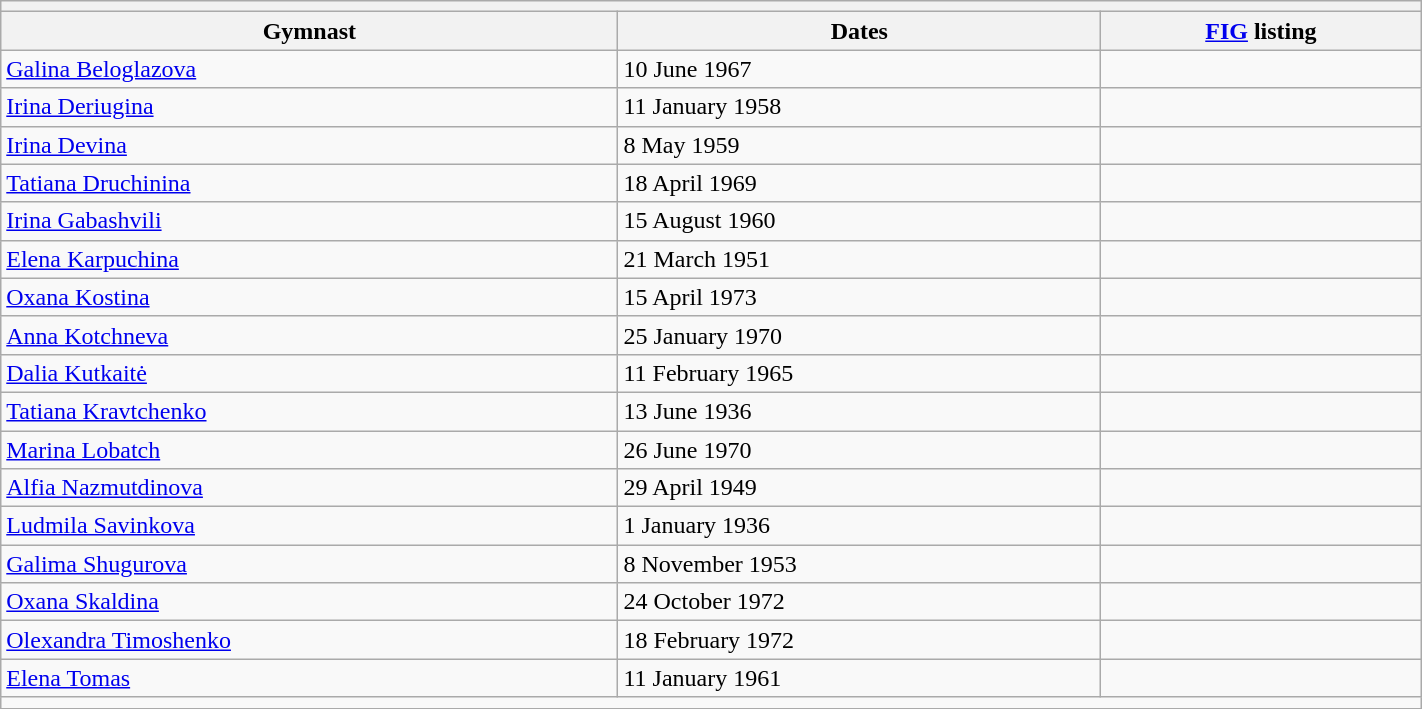<table class="wikitable mw-collapsible mw-collapsed" width="75%">
<tr>
<th colspan="3"></th>
</tr>
<tr>
<th>Gymnast</th>
<th>Dates</th>
<th><a href='#'>FIG</a> listing</th>
</tr>
<tr>
<td><a href='#'>Galina Beloglazova</a></td>
<td>10 June 1967</td>
<td></td>
</tr>
<tr>
<td><a href='#'>Irina Deriugina</a></td>
<td>11 January 1958</td>
<td></td>
</tr>
<tr>
<td><a href='#'>Irina Devina</a></td>
<td>8 May 1959</td>
<td></td>
</tr>
<tr>
<td><a href='#'>Tatiana Druchinina</a></td>
<td>18 April 1969</td>
<td></td>
</tr>
<tr>
<td><a href='#'>Irina Gabashvili</a></td>
<td>15 August 1960</td>
<td></td>
</tr>
<tr>
<td><a href='#'>Elena Karpuchina</a></td>
<td>21 March 1951</td>
<td></td>
</tr>
<tr>
<td><a href='#'>Oxana Kostina</a></td>
<td>15 April 1973</td>
<td></td>
</tr>
<tr>
<td><a href='#'>Anna Kotchneva</a></td>
<td>25 January 1970</td>
<td></td>
</tr>
<tr>
<td><a href='#'>Dalia Kutkaitė</a></td>
<td>11 February 1965</td>
<td></td>
</tr>
<tr>
<td><a href='#'>Tatiana Kravtchenko</a></td>
<td>13 June 1936</td>
<td></td>
</tr>
<tr>
<td><a href='#'>Marina Lobatch</a></td>
<td>26 June 1970</td>
<td></td>
</tr>
<tr>
<td><a href='#'>Alfia Nazmutdinova</a></td>
<td>29 April 1949</td>
<td></td>
</tr>
<tr>
<td><a href='#'>Ludmila Savinkova</a></td>
<td>1 January 1936</td>
<td></td>
</tr>
<tr>
<td><a href='#'>Galima Shugurova</a></td>
<td>8 November 1953</td>
<td></td>
</tr>
<tr>
<td><a href='#'>Oxana Skaldina</a></td>
<td>24 October 1972</td>
<td></td>
</tr>
<tr>
<td><a href='#'>Olexandra Timoshenko</a></td>
<td>18 February 1972</td>
<td></td>
</tr>
<tr>
<td><a href='#'>Elena Tomas</a></td>
<td>11 January 1961</td>
<td></td>
</tr>
<tr>
<td colspan="3"></td>
</tr>
</table>
